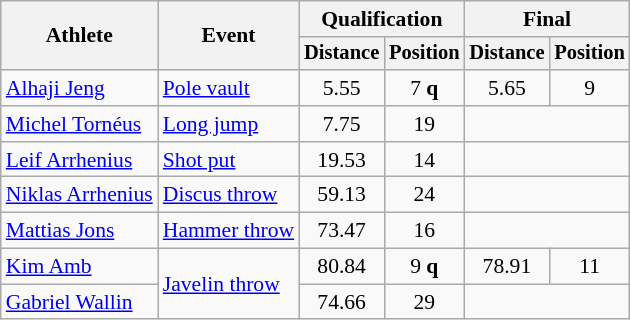<table class=wikitable style="font-size:90%">
<tr>
<th rowspan="2">Athlete</th>
<th rowspan="2">Event</th>
<th colspan="2">Qualification</th>
<th colspan="2">Final</th>
</tr>
<tr style="font-size:95%">
<th>Distance</th>
<th>Position</th>
<th>Distance</th>
<th>Position</th>
</tr>
<tr align=center>
<td align=left><a href='#'>Alhaji Jeng</a></td>
<td align=left><a href='#'>Pole vault</a></td>
<td>5.55</td>
<td>7 <strong>q</strong></td>
<td>5.65</td>
<td>9</td>
</tr>
<tr align=center>
<td align=left><a href='#'>Michel Tornéus</a></td>
<td align=left><a href='#'>Long jump</a></td>
<td>7.75</td>
<td>19</td>
<td colspan=2></td>
</tr>
<tr align=center>
<td align=left><a href='#'>Leif Arrhenius</a></td>
<td align=left><a href='#'>Shot put</a></td>
<td>19.53</td>
<td>14</td>
<td colspan=2></td>
</tr>
<tr align=center>
<td align=left><a href='#'>Niklas Arrhenius</a></td>
<td align=left><a href='#'>Discus throw</a></td>
<td>59.13</td>
<td>24</td>
<td colspan=2></td>
</tr>
<tr align=center>
<td align=left><a href='#'>Mattias Jons</a></td>
<td align=left><a href='#'>Hammer throw</a></td>
<td>73.47</td>
<td>16</td>
<td colspan=2></td>
</tr>
<tr align=center>
<td align=left><a href='#'>Kim Amb</a></td>
<td align=left rowspan=2><a href='#'>Javelin throw</a></td>
<td>80.84</td>
<td>9 <strong>q</strong></td>
<td>78.91</td>
<td>11</td>
</tr>
<tr align=center>
<td align=left><a href='#'>Gabriel Wallin</a></td>
<td>74.66</td>
<td>29</td>
<td colspan=2></td>
</tr>
</table>
